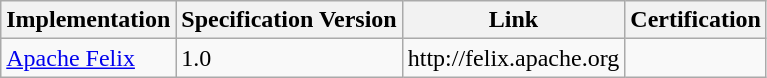<table class="wikitable sortable">
<tr>
<th>Implementation</th>
<th>Specification Version</th>
<th>Link</th>
<th>Certification</th>
</tr>
<tr>
<td><a href='#'>Apache Felix</a></td>
<td>1.0</td>
<td>http://felix.apache.org</td>
<td></td>
</tr>
</table>
